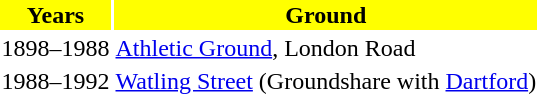<table class="toccolours">
<tr>
<th style="background:yellow;">Years</th>
<th style="background:yellow;">Ground</th>
</tr>
<tr>
<td>1898–1988</td>
<td><a href='#'>Athletic Ground</a>, London Road</td>
</tr>
<tr>
<td>1988–1992</td>
<td><a href='#'>Watling Street</a> (Groundshare with <a href='#'>Dartford</a>)</td>
</tr>
</table>
